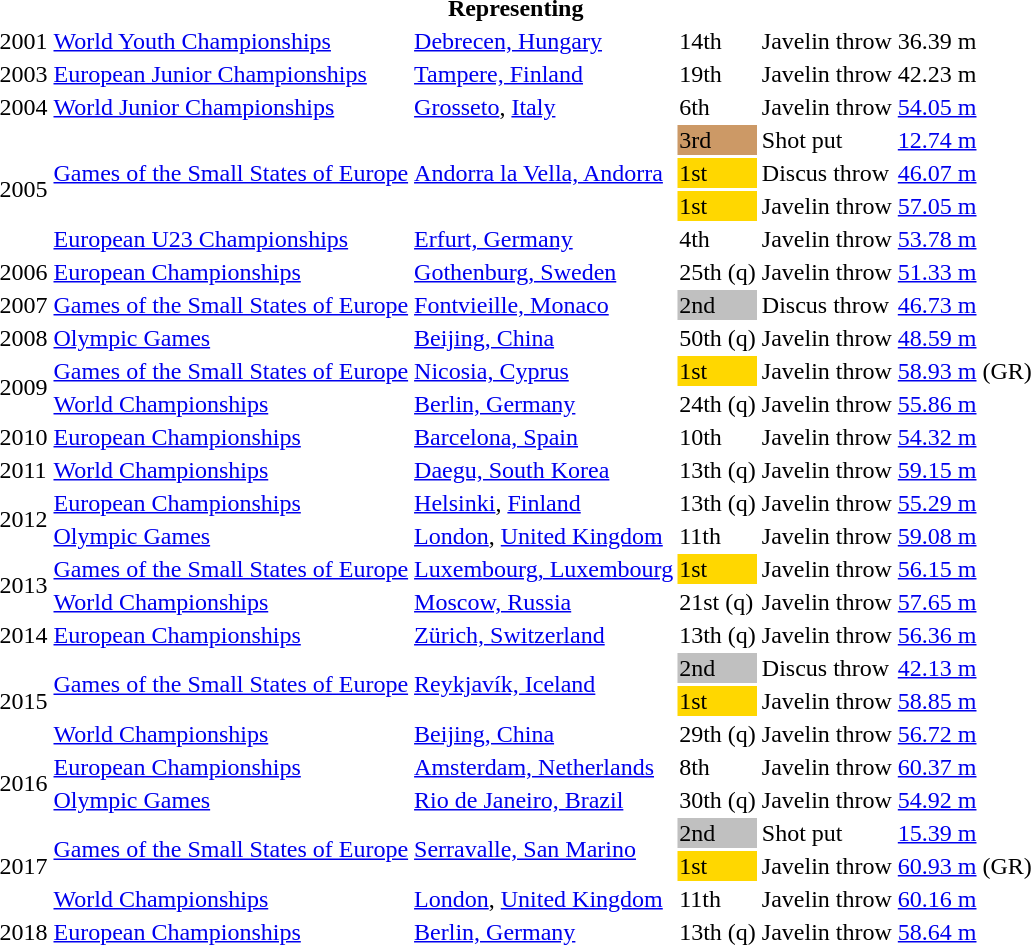<table>
<tr>
<th colspan="6">Representing </th>
</tr>
<tr>
<td>2001</td>
<td><a href='#'>World Youth Championships</a></td>
<td><a href='#'>Debrecen, Hungary</a></td>
<td>14th</td>
<td>Javelin throw</td>
<td>36.39 m</td>
</tr>
<tr>
<td>2003</td>
<td><a href='#'>European Junior Championships</a></td>
<td><a href='#'>Tampere, Finland</a></td>
<td>19th</td>
<td>Javelin throw</td>
<td>42.23 m</td>
</tr>
<tr>
<td>2004</td>
<td><a href='#'>World Junior Championships</a></td>
<td><a href='#'>Grosseto</a>, <a href='#'>Italy</a></td>
<td>6th</td>
<td>Javelin throw</td>
<td><a href='#'>54.05 m</a></td>
</tr>
<tr>
<td rowspan=4>2005</td>
<td rowspan=3><a href='#'>Games of the Small States of Europe</a></td>
<td rowspan=3><a href='#'>Andorra la Vella, Andorra</a></td>
<td bgcolor=cc9966>3rd</td>
<td>Shot put</td>
<td><a href='#'>12.74 m</a></td>
</tr>
<tr>
<td bgcolor=gold>1st</td>
<td>Discus throw</td>
<td><a href='#'>46.07 m</a></td>
</tr>
<tr>
<td bgcolor=gold>1st</td>
<td>Javelin throw</td>
<td><a href='#'>57.05 m</a></td>
</tr>
<tr>
<td><a href='#'>European U23 Championships</a></td>
<td><a href='#'>Erfurt, Germany</a></td>
<td>4th</td>
<td>Javelin throw</td>
<td><a href='#'>53.78 m</a></td>
</tr>
<tr>
<td>2006</td>
<td><a href='#'>European Championships</a></td>
<td><a href='#'>Gothenburg, Sweden</a></td>
<td>25th (q)</td>
<td>Javelin throw</td>
<td><a href='#'>51.33 m</a></td>
</tr>
<tr>
<td>2007</td>
<td><a href='#'>Games of the Small States of Europe</a></td>
<td><a href='#'>Fontvieille, Monaco</a></td>
<td bgcolor=silver>2nd</td>
<td>Discus throw</td>
<td><a href='#'>46.73 m</a></td>
</tr>
<tr>
<td>2008</td>
<td><a href='#'>Olympic Games</a></td>
<td><a href='#'>Beijing, China</a></td>
<td>50th (q)</td>
<td>Javelin throw</td>
<td><a href='#'>48.59 m</a></td>
</tr>
<tr>
<td rowspan=2>2009</td>
<td><a href='#'>Games of the Small States of Europe</a></td>
<td><a href='#'>Nicosia, Cyprus</a></td>
<td bgcolor=gold>1st</td>
<td>Javelin throw</td>
<td><a href='#'>58.93 m</a> (GR)</td>
</tr>
<tr>
<td><a href='#'>World Championships</a></td>
<td><a href='#'>Berlin, Germany</a></td>
<td>24th (q)</td>
<td>Javelin throw</td>
<td><a href='#'>55.86 m</a></td>
</tr>
<tr>
<td>2010</td>
<td><a href='#'>European Championships</a></td>
<td><a href='#'>Barcelona, Spain</a></td>
<td>10th</td>
<td>Javelin throw</td>
<td><a href='#'>54.32 m</a></td>
</tr>
<tr>
<td>2011</td>
<td><a href='#'>World Championships</a></td>
<td><a href='#'>Daegu, South Korea</a></td>
<td>13th (q)</td>
<td>Javelin throw</td>
<td><a href='#'>59.15 m</a></td>
</tr>
<tr>
<td rowspan=2>2012</td>
<td><a href='#'>European Championships</a></td>
<td><a href='#'>Helsinki</a>, <a href='#'>Finland</a></td>
<td>13th (q)</td>
<td>Javelin throw</td>
<td><a href='#'>55.29 m</a></td>
</tr>
<tr>
<td><a href='#'>Olympic Games</a></td>
<td><a href='#'>London</a>, <a href='#'>United Kingdom</a></td>
<td>11th</td>
<td>Javelin throw</td>
<td><a href='#'>59.08 m</a></td>
</tr>
<tr>
<td rowspan=2>2013</td>
<td><a href='#'>Games of the Small States of Europe</a></td>
<td><a href='#'>Luxembourg, Luxembourg</a></td>
<td bgcolor=gold>1st</td>
<td>Javelin throw</td>
<td><a href='#'>56.15 m</a></td>
</tr>
<tr>
<td><a href='#'>World Championships</a></td>
<td><a href='#'>Moscow, Russia</a></td>
<td>21st (q)</td>
<td>Javelin throw</td>
<td><a href='#'>57.65 m</a></td>
</tr>
<tr>
<td>2014</td>
<td><a href='#'>European Championships</a></td>
<td><a href='#'>Zürich, Switzerland</a></td>
<td>13th (q)</td>
<td>Javelin throw</td>
<td><a href='#'>56.36 m</a></td>
</tr>
<tr>
<td rowspan=3>2015</td>
<td rowspan=2><a href='#'>Games of the Small States of Europe</a></td>
<td rowspan=2><a href='#'>Reykjavík, Iceland</a></td>
<td bgcolor=silver>2nd</td>
<td>Discus throw</td>
<td><a href='#'>42.13 m</a></td>
</tr>
<tr>
<td bgcolor=gold>1st</td>
<td>Javelin throw</td>
<td><a href='#'>58.85 m</a></td>
</tr>
<tr>
<td><a href='#'>World Championships</a></td>
<td><a href='#'>Beijing, China</a></td>
<td>29th (q)</td>
<td>Javelin throw</td>
<td><a href='#'>56.72 m</a></td>
</tr>
<tr>
<td rowspan=2>2016</td>
<td><a href='#'>European Championships</a></td>
<td><a href='#'>Amsterdam, Netherlands</a></td>
<td>8th</td>
<td>Javelin throw</td>
<td><a href='#'>60.37 m</a></td>
</tr>
<tr>
<td><a href='#'>Olympic Games</a></td>
<td><a href='#'>Rio de Janeiro, Brazil</a></td>
<td>30th (q)</td>
<td>Javelin throw</td>
<td><a href='#'>54.92 m</a></td>
</tr>
<tr>
<td rowspan=3>2017</td>
<td rowspan=2><a href='#'>Games of the Small States of Europe</a></td>
<td rowspan=2><a href='#'>Serravalle, San Marino</a></td>
<td bgcolor=silver>2nd</td>
<td>Shot put</td>
<td><a href='#'>15.39 m</a></td>
</tr>
<tr>
<td bgcolor=gold>1st</td>
<td>Javelin throw</td>
<td><a href='#'>60.93 m</a> (GR)</td>
</tr>
<tr>
<td><a href='#'>World Championships</a></td>
<td><a href='#'>London</a>, <a href='#'>United Kingdom</a></td>
<td>11th</td>
<td>Javelin throw</td>
<td><a href='#'>60.16 m</a></td>
</tr>
<tr>
<td>2018</td>
<td><a href='#'>European Championships</a></td>
<td><a href='#'>Berlin, Germany</a></td>
<td>13th (q)</td>
<td>Javelin throw</td>
<td><a href='#'>58.64 m</a></td>
</tr>
</table>
